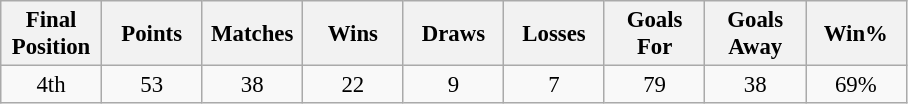<table class="wikitable" style="font-size: 95%; text-align: center;">
<tr>
<th width=60>Final Position</th>
<th width=60>Points</th>
<th width=60>Matches</th>
<th width=60>Wins</th>
<th width=60>Draws</th>
<th width=60>Losses</th>
<th width=60>Goals For</th>
<th width=60>Goals Away</th>
<th width=60>Win%</th>
</tr>
<tr>
<td>4th</td>
<td>53</td>
<td>38</td>
<td>22</td>
<td>9</td>
<td>7</td>
<td>79</td>
<td>38</td>
<td>69%</td>
</tr>
</table>
